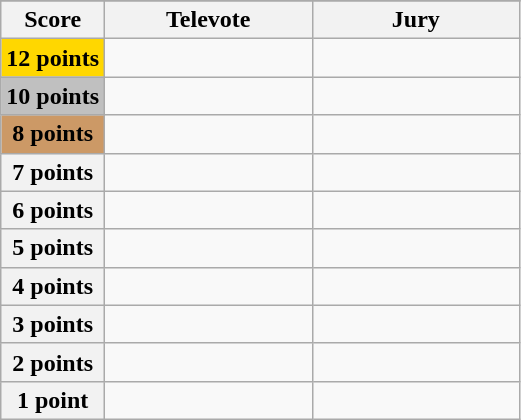<table class="wikitable">
<tr>
</tr>
<tr>
<th scope="col" width="20%">Score</th>
<th scope="col" width="40%">Televote</th>
<th scope="col" width="40%">Jury</th>
</tr>
<tr>
<th scope="row" style="background:gold">12 points</th>
<td></td>
<td></td>
</tr>
<tr>
<th scope="row" style="background:silver">10 points</th>
<td></td>
<td></td>
</tr>
<tr>
<th scope="row" style="background:#CC9966">8 points</th>
<td></td>
<td></td>
</tr>
<tr>
<th scope="row">7 points</th>
<td></td>
<td></td>
</tr>
<tr>
<th scope="row">6 points</th>
<td></td>
<td></td>
</tr>
<tr>
<th scope="row">5 points</th>
<td></td>
<td></td>
</tr>
<tr>
<th scope="row">4 points</th>
<td></td>
<td></td>
</tr>
<tr>
<th scope="row">3 points</th>
<td></td>
<td></td>
</tr>
<tr>
<th scope="row">2 points</th>
<td></td>
<td></td>
</tr>
<tr>
<th scope="row">1 point</th>
<td></td>
<td></td>
</tr>
</table>
